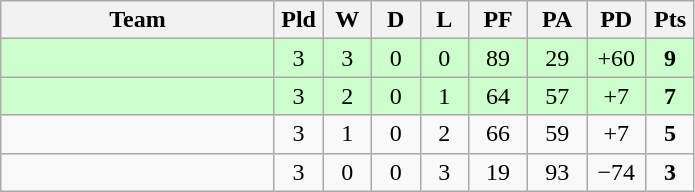<table class="wikitable" style="text-align:center;">
<tr>
<th width=175>Team</th>
<th width=25 abbr="Played">Pld</th>
<th width=25 abbr="Won">W</th>
<th width=25 abbr="Drawn">D</th>
<th width=25 abbr="Lost">L</th>
<th width=32 abbr="Points for">PF</th>
<th width=32 abbr="Points against">PA</th>
<th width=32 abbr="Points difference">PD</th>
<th width=25 abbr="Points">Pts</th>
</tr>
<tr bgcolor=ccffcc>
<td align=left></td>
<td>3</td>
<td>3</td>
<td>0</td>
<td>0</td>
<td>89</td>
<td>29</td>
<td>+60</td>
<td><strong>9</strong></td>
</tr>
<tr bgcolor=ccffcc>
<td align=left></td>
<td>3</td>
<td>2</td>
<td>0</td>
<td>1</td>
<td>64</td>
<td>57</td>
<td>+7</td>
<td><strong>7</strong></td>
</tr>
<tr>
<td align=left></td>
<td>3</td>
<td>1</td>
<td>0</td>
<td>2</td>
<td>66</td>
<td>59</td>
<td>+7</td>
<td><strong>5</strong></td>
</tr>
<tr>
<td align=left></td>
<td>3</td>
<td>0</td>
<td>0</td>
<td>3</td>
<td>19</td>
<td>93</td>
<td>−74</td>
<td><strong>3</strong></td>
</tr>
</table>
